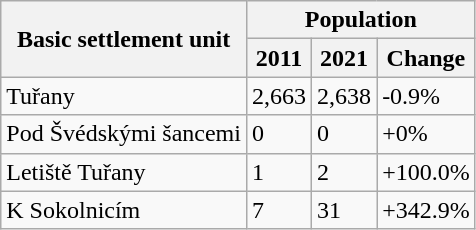<table class="wikitable sortable">
<tr>
<th rowspan="2">Basic settlement unit</th>
<th colspan="3">Population</th>
</tr>
<tr>
<th>2011</th>
<th>2021</th>
<th>Change</th>
</tr>
<tr>
<td>Tuřany</td>
<td>2,663</td>
<td>2,638</td>
<td>-0.9%</td>
</tr>
<tr>
<td>Pod Švédskými šancemi</td>
<td>0</td>
<td>0</td>
<td>+0%</td>
</tr>
<tr>
<td>Letiště Tuřany</td>
<td>1</td>
<td>2</td>
<td>+100.0%</td>
</tr>
<tr>
<td>K Sokolnicím</td>
<td>7</td>
<td>31</td>
<td>+342.9%</td>
</tr>
</table>
